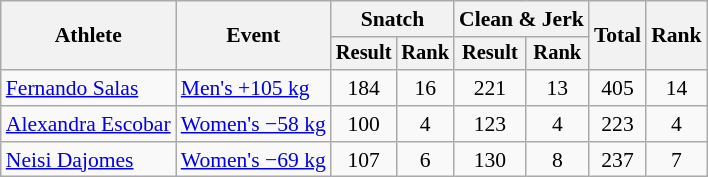<table class="wikitable" style="font-size:90%">
<tr>
<th rowspan="2">Athlete</th>
<th rowspan="2">Event</th>
<th colspan="2">Snatch</th>
<th colspan="2">Clean & Jerk</th>
<th rowspan="2">Total</th>
<th rowspan="2">Rank</th>
</tr>
<tr style="font-size:95%">
<th>Result</th>
<th>Rank</th>
<th>Result</th>
<th>Rank</th>
</tr>
<tr align=center>
<td align=left><a href='#'>Fernando Salas</a></td>
<td align=left><a href='#'>Men's +105 kg</a></td>
<td>184</td>
<td>16</td>
<td>221</td>
<td>13</td>
<td>405</td>
<td>14</td>
</tr>
<tr align=center>
<td align=left><a href='#'>Alexandra Escobar</a></td>
<td align=left><a href='#'>Women's −58 kg</a></td>
<td>100</td>
<td>4</td>
<td>123</td>
<td>4</td>
<td>223</td>
<td>4</td>
</tr>
<tr align=center>
<td align=left><a href='#'>Neisi Dajomes</a></td>
<td align=left><a href='#'>Women's −69 kg</a></td>
<td>107</td>
<td>6</td>
<td>130</td>
<td>8</td>
<td>237</td>
<td>7</td>
</tr>
</table>
